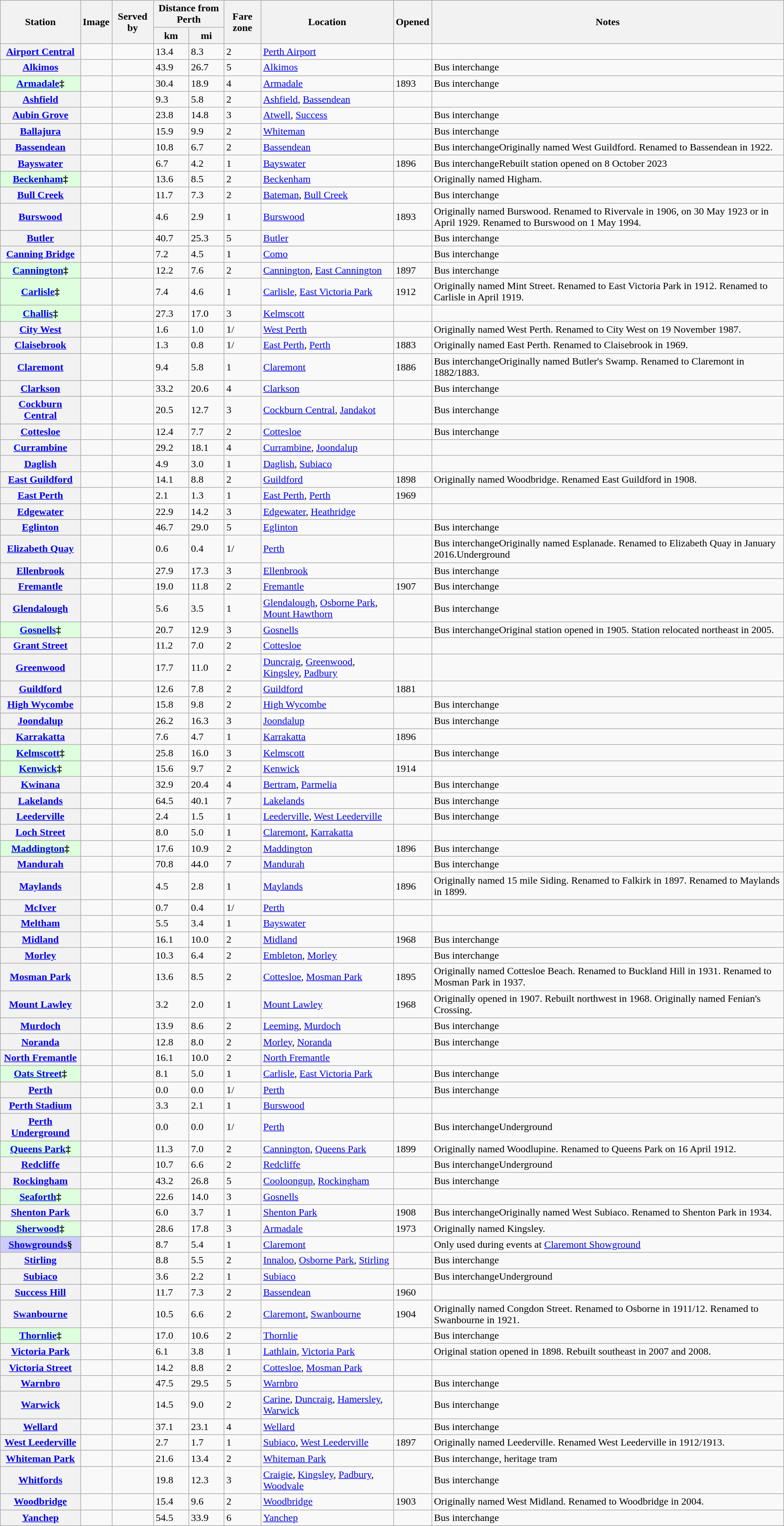<table class="wikitable sortable sticky-header-multi">
<tr>
<th rowspan="2">Station</th>
<th rowspan="2" class="unsortable">Image</th>
<th rowspan="2">Served by</th>
<th colspan="2">Distance from Perth</th>
<th rowspan="2">Fare zone</th>
<th rowspan="2" scope="col" class="unsortable">Location</th>
<th rowspan="2">Opened</th>
<th rowspan="2" class="unsortable">Notes</th>
</tr>
<tr>
<th>km</th>
<th>mi</th>
</tr>
<tr>
<th scope="row"><a href='#'>Airport Central</a></th>
<td></td>
<td></td>
<td>13.4</td>
<td>8.3</td>
<td>2</td>
<td><a href='#'>Perth Airport</a></td>
<td></td>
<td></td>
</tr>
<tr>
<th scope="row"><a href='#'>Alkimos</a></th>
<td></td>
<td></td>
<td>43.9</td>
<td>26.7</td>
<td>5</td>
<td><a href='#'>Alkimos</a></td>
<td></td>
<td>Bus interchange</td>
</tr>
<tr>
<th scope="row" style="background-color:#DDFFDD"><a href='#'>Armadale</a>‡</th>
<td></td>
<td><div></div></td>
<td>30.4</td>
<td>18.9</td>
<td>4</td>
<td><a href='#'>Armadale</a></td>
<td>1893</td>
<td>Bus interchange</td>
</tr>
<tr>
<th scope="row"><a href='#'>Ashfield</a></th>
<td></td>
<td></td>
<td>9.3</td>
<td>5.8</td>
<td>2</td>
<td><a href='#'>Ashfield</a>, <a href='#'>Bassendean</a></td>
<td></td>
<td></td>
</tr>
<tr>
<th scope="row"><a href='#'>Aubin Grove</a></th>
<td></td>
<td></td>
<td>23.8</td>
<td>14.8</td>
<td>3</td>
<td><a href='#'>Atwell</a>, <a href='#'>Success</a></td>
<td></td>
<td>Bus interchange</td>
</tr>
<tr>
<th scope="row"><a href='#'>Ballajura</a></th>
<td></td>
<td></td>
<td>15.9</td>
<td>9.9</td>
<td>2</td>
<td><a href='#'>Whiteman</a></td>
<td></td>
<td>Bus interchange</td>
</tr>
<tr>
<th scope="row"><a href='#'>Bassendean</a></th>
<td></td>
<td></td>
<td>10.8</td>
<td>6.7</td>
<td>2</td>
<td><a href='#'>Bassendean</a></td>
<td></td>
<td>Bus interchangeOriginally named West Guildford. Renamed to Bassendean in 1922.</td>
</tr>
<tr>
<th scope="row"><a href='#'>Bayswater</a></th>
<td></td>
<td></td>
<td>6.7</td>
<td>4.2</td>
<td>1</td>
<td><a href='#'>Bayswater</a></td>
<td>1896</td>
<td>Bus interchangeRebuilt station opened on 8 October 2023</td>
</tr>
<tr>
<th scope="row" style="background-color:#DDFFDD"><a href='#'>Beckenham</a>‡</th>
<td></td>
<td></td>
<td>13.6</td>
<td>8.5</td>
<td>2</td>
<td><a href='#'>Beckenham</a></td>
<td></td>
<td>Originally named Higham.</td>
</tr>
<tr>
<th scope="row"><a href='#'>Bull Creek</a></th>
<td></td>
<td></td>
<td>11.7</td>
<td>7.3</td>
<td>2</td>
<td><a href='#'>Bateman</a>, <a href='#'>Bull Creek</a></td>
<td></td>
<td>Bus interchange</td>
</tr>
<tr>
<th scope="row"><a href='#'>Burswood</a></th>
<td></td>
<td></td>
<td>4.6</td>
<td>2.9</td>
<td>1</td>
<td><a href='#'>Burswood</a></td>
<td>1893</td>
<td>Originally named Burswood. Renamed to Rivervale in 1906, on 30 May 1923 or in April 1929. Renamed to Burswood on 1 May 1994.</td>
</tr>
<tr>
<th scope="row"><a href='#'>Butler</a></th>
<td></td>
<td></td>
<td>40.7</td>
<td>25.3</td>
<td>5</td>
<td><a href='#'>Butler</a></td>
<td></td>
<td>Bus interchange</td>
</tr>
<tr>
<th scope="row"><a href='#'>Canning Bridge</a></th>
<td></td>
<td></td>
<td>7.2</td>
<td>4.5</td>
<td>1</td>
<td><a href='#'>Como</a></td>
<td></td>
<td>Bus interchange</td>
</tr>
<tr>
<th scope="row" style="background-color:#DDFFDD"><a href='#'>Cannington</a>‡</th>
<td></td>
<td></td>
<td>12.2</td>
<td>7.6</td>
<td>2</td>
<td><a href='#'>Cannington</a>, <a href='#'>East Cannington</a></td>
<td>1897</td>
<td>Bus interchange</td>
</tr>
<tr>
<th scope="row" style="background-color:#DDFFDD"><a href='#'>Carlisle</a>‡</th>
<td></td>
<td></td>
<td>7.4</td>
<td>4.6</td>
<td>1</td>
<td><a href='#'>Carlisle</a>, <a href='#'>East Victoria Park</a></td>
<td>1912</td>
<td>Originally named Mint Street. Renamed to East Victoria Park in 1912. Renamed to Carlisle in April 1919.</td>
</tr>
<tr>
<th scope="row" style="background-color:#DDFFDD"><a href='#'>Challis</a>‡</th>
<td></td>
<td></td>
<td>27.3</td>
<td>17.0</td>
<td>3</td>
<td><a href='#'>Kelmscott</a></td>
<td></td>
<td></td>
</tr>
<tr>
<th scope="row"><a href='#'>City West</a></th>
<td></td>
<td></td>
<td>1.6</td>
<td>1.0</td>
<td>1/</td>
<td><a href='#'>West Perth</a></td>
<td></td>
<td>Originally named West Perth. Renamed to City West on 19 November 1987.</td>
</tr>
<tr>
<th scope="row"><a href='#'>Claisebrook</a></th>
<td></td>
<td></td>
<td>1.3</td>
<td>0.8</td>
<td>1/</td>
<td><a href='#'>East Perth</a>, <a href='#'>Perth</a></td>
<td>1883</td>
<td>Originally named East Perth. Renamed to Claisebrook in 1969.</td>
</tr>
<tr>
<th scope="row"><a href='#'>Claremont</a></th>
<td></td>
<td></td>
<td>9.4</td>
<td>5.8</td>
<td>1</td>
<td><a href='#'>Claremont</a></td>
<td>1886</td>
<td>Bus interchangeOriginally named Butler's Swamp. Renamed to Claremont in 1882/1883.</td>
</tr>
<tr>
<th scope="row"><a href='#'>Clarkson</a></th>
<td></td>
<td></td>
<td>33.2</td>
<td>20.6</td>
<td>4</td>
<td><a href='#'>Clarkson</a></td>
<td></td>
<td>Bus interchange</td>
</tr>
<tr>
<th scope="row"><a href='#'>Cockburn Central</a></th>
<td></td>
<td></td>
<td>20.5</td>
<td>12.7</td>
<td>3</td>
<td><a href='#'>Cockburn Central</a>, <a href='#'>Jandakot</a></td>
<td></td>
<td>Bus interchange</td>
</tr>
<tr>
<th scope="row"><a href='#'>Cottesloe</a></th>
<td></td>
<td></td>
<td>12.4</td>
<td>7.7</td>
<td>2</td>
<td><a href='#'>Cottesloe</a></td>
<td></td>
<td>Bus interchange</td>
</tr>
<tr>
<th scope="row"><a href='#'>Currambine</a></th>
<td></td>
<td></td>
<td>29.2</td>
<td>18.1</td>
<td>4</td>
<td><a href='#'>Currambine</a>, <a href='#'>Joondalup</a></td>
<td></td>
<td></td>
</tr>
<tr>
<th scope="row"><a href='#'>Daglish</a></th>
<td></td>
<td></td>
<td>4.9</td>
<td>3.0</td>
<td>1</td>
<td><a href='#'>Daglish</a>, <a href='#'>Subiaco</a></td>
<td></td>
<td></td>
</tr>
<tr>
<th scope="row"><a href='#'>East Guildford</a></th>
<td></td>
<td></td>
<td>14.1</td>
<td>8.8</td>
<td>2</td>
<td><a href='#'>Guildford</a></td>
<td>1898</td>
<td>Originally named Woodbridge. Renamed East Guildford in 1908.</td>
</tr>
<tr>
<th scope="row"><a href='#'>East Perth</a></th>
<td></td>
<td></td>
<td>2.1</td>
<td>1.3</td>
<td>1</td>
<td><a href='#'>East Perth</a>, <a href='#'>Perth</a></td>
<td>1969</td>
<td></td>
</tr>
<tr>
<th scope="row"><a href='#'>Edgewater</a></th>
<td></td>
<td></td>
<td>22.9</td>
<td>14.2</td>
<td>3</td>
<td><a href='#'>Edgewater</a>, <a href='#'>Heathridge</a></td>
<td></td>
<td></td>
</tr>
<tr>
<th scope="row"><a href='#'>Eglinton</a></th>
<td></td>
<td></td>
<td>46.7</td>
<td>29.0</td>
<td>5</td>
<td><a href='#'>Eglinton</a></td>
<td></td>
<td>Bus interchange</td>
</tr>
<tr>
<th scope="row"><a href='#'>Elizabeth Quay</a></th>
<td></td>
<td></td>
<td>0.6</td>
<td>0.4</td>
<td>1/</td>
<td><a href='#'>Perth</a></td>
<td></td>
<td>Bus interchangeOriginally named Esplanade. Renamed to Elizabeth Quay in January 2016.Underground</td>
</tr>
<tr>
<th scope="row"><a href='#'>Ellenbrook</a></th>
<td></td>
<td><div></div></td>
<td>27.9</td>
<td>17.3</td>
<td>3</td>
<td><a href='#'>Ellenbrook</a></td>
<td></td>
<td>Bus interchange</td>
</tr>
<tr>
<th scope="row"><a href='#'>Fremantle</a></th>
<td></td>
<td></td>
<td>19.0</td>
<td>11.8</td>
<td>2</td>
<td><a href='#'>Fremantle</a></td>
<td>1907</td>
<td>Bus interchange</td>
</tr>
<tr>
<th scope="row"><a href='#'>Glendalough</a></th>
<td></td>
<td></td>
<td>5.6</td>
<td>3.5</td>
<td>1</td>
<td><a href='#'>Glendalough</a>, <a href='#'>Osborne Park</a>, <a href='#'>Mount Hawthorn</a></td>
<td></td>
<td>Bus interchange</td>
</tr>
<tr>
<th scope="row" style="background-color:#DDFFDD"><a href='#'>Gosnells</a>‡</th>
<td></td>
<td></td>
<td>20.7</td>
<td>12.9</td>
<td>3</td>
<td><a href='#'>Gosnells</a></td>
<td></td>
<td>Bus interchangeOriginal station opened in 1905. Station relocated  northeast in 2005.</td>
</tr>
<tr>
<th scope="row"><a href='#'>Grant Street</a></th>
<td></td>
<td></td>
<td>11.2</td>
<td>7.0</td>
<td>2</td>
<td><a href='#'>Cottesloe</a></td>
<td></td>
<td></td>
</tr>
<tr>
<th scope="row"><a href='#'>Greenwood</a></th>
<td></td>
<td></td>
<td>17.7</td>
<td>11.0</td>
<td>2</td>
<td><a href='#'>Duncraig</a>, <a href='#'>Greenwood</a>, <a href='#'>Kingsley</a>, <a href='#'>Padbury</a></td>
<td></td>
<td></td>
</tr>
<tr>
<th scope="row"><a href='#'>Guildford</a></th>
<td></td>
<td></td>
<td>12.6</td>
<td>7.8</td>
<td>2</td>
<td><a href='#'>Guildford</a></td>
<td>1881</td>
<td></td>
</tr>
<tr>
<th scope="row"><a href='#'>High Wycombe</a></th>
<td></td>
<td></td>
<td>15.8</td>
<td>9.8</td>
<td>2</td>
<td><a href='#'>High Wycombe</a></td>
<td></td>
<td>Bus interchange</td>
</tr>
<tr>
<th scope="row"><a href='#'>Joondalup</a></th>
<td></td>
<td></td>
<td>26.2</td>
<td>16.3</td>
<td>3</td>
<td><a href='#'>Joondalup</a></td>
<td></td>
<td>Bus interchange</td>
</tr>
<tr>
<th scope="row"><a href='#'>Karrakatta</a></th>
<td></td>
<td></td>
<td>7.6</td>
<td>4.7</td>
<td>1</td>
<td><a href='#'>Karrakatta</a></td>
<td>1896</td>
<td></td>
</tr>
<tr>
<th scope="row" style="background-color:#DDFFDD"><a href='#'>Kelmscott</a>‡</th>
<td></td>
<td></td>
<td>25.8</td>
<td>16.0</td>
<td>3</td>
<td><a href='#'>Kelmscott</a></td>
<td></td>
<td>Bus interchange</td>
</tr>
<tr>
<th scope="row" style="background-color:#DDFFDD"><a href='#'>Kenwick</a>‡</th>
<td></td>
<td></td>
<td>15.6</td>
<td>9.7</td>
<td>2</td>
<td><a href='#'>Kenwick</a></td>
<td>1914</td>
<td></td>
</tr>
<tr>
<th scope="row"><a href='#'>Kwinana</a></th>
<td></td>
<td></td>
<td>32.9</td>
<td>20.4</td>
<td>4</td>
<td><a href='#'>Bertram</a>, <a href='#'>Parmelia</a></td>
<td></td>
<td>Bus interchange</td>
</tr>
<tr>
<th scope="row"><a href='#'>Lakelands</a></th>
<td></td>
<td></td>
<td>64.5</td>
<td>40.1</td>
<td>7</td>
<td><a href='#'>Lakelands</a></td>
<td></td>
<td>Bus interchange</td>
</tr>
<tr>
<th scope="row"><a href='#'>Leederville</a></th>
<td></td>
<td></td>
<td>2.4</td>
<td>1.5</td>
<td>1</td>
<td><a href='#'>Leederville</a>, <a href='#'>West Leederville</a></td>
<td></td>
<td>Bus interchange</td>
</tr>
<tr>
<th scope="row"><a href='#'>Loch Street</a></th>
<td></td>
<td></td>
<td>8.0</td>
<td>5.0</td>
<td>1</td>
<td><a href='#'>Claremont</a>, <a href='#'>Karrakatta</a></td>
<td></td>
<td></td>
</tr>
<tr>
<th scope="row" style="background-color:#DDFFDD"><a href='#'>Maddington</a>‡</th>
<td></td>
<td></td>
<td>17.6</td>
<td>10.9</td>
<td>2</td>
<td><a href='#'>Maddington</a></td>
<td>1896</td>
<td>Bus interchange</td>
</tr>
<tr>
<th scope="row"><a href='#'>Mandurah</a></th>
<td></td>
<td></td>
<td>70.8</td>
<td>44.0</td>
<td>7</td>
<td><a href='#'>Mandurah</a></td>
<td></td>
<td>Bus interchange</td>
</tr>
<tr>
<th scope="row"><a href='#'>Maylands</a></th>
<td></td>
<td></td>
<td>4.5</td>
<td>2.8</td>
<td>1</td>
<td><a href='#'>Maylands</a></td>
<td>1896</td>
<td>Originally named 15 mile Siding. Renamed to Falkirk in 1897. Renamed to Maylands in 1899.</td>
</tr>
<tr>
<th scope="row"><a href='#'>McIver</a></th>
<td></td>
<td></td>
<td>0.7</td>
<td>0.4</td>
<td>1/</td>
<td><a href='#'>Perth</a></td>
<td></td>
<td></td>
</tr>
<tr>
<th scope="row"><a href='#'>Meltham</a></th>
<td></td>
<td></td>
<td>5.5</td>
<td>3.4</td>
<td>1</td>
<td><a href='#'>Bayswater</a></td>
<td></td>
<td></td>
</tr>
<tr>
<th scope="row"><a href='#'>Midland</a></th>
<td></td>
<td></td>
<td>16.1</td>
<td>10.0</td>
<td>2</td>
<td><a href='#'>Midland</a></td>
<td>1968</td>
<td>Bus interchange</td>
</tr>
<tr>
<th scope="row"><a href='#'>Morley</a></th>
<td></td>
<td></td>
<td>10.3</td>
<td>6.4</td>
<td>2</td>
<td><a href='#'>Embleton</a>, <a href='#'>Morley</a></td>
<td></td>
<td>Bus interchange</td>
</tr>
<tr>
<th scope="row"><a href='#'>Mosman Park</a></th>
<td></td>
<td></td>
<td>13.6</td>
<td>8.5</td>
<td>2</td>
<td><a href='#'>Cottesloe</a>, <a href='#'>Mosman Park</a></td>
<td>1895</td>
<td>Originally named Cottesloe Beach. Renamed to Buckland Hill in 1931. Renamed to Mosman Park in 1937.</td>
</tr>
<tr>
<th scope="row"><a href='#'>Mount Lawley</a></th>
<td></td>
<td></td>
<td>3.2</td>
<td>2.0</td>
<td>1</td>
<td><a href='#'>Mount Lawley</a></td>
<td>1968</td>
<td>Originally opened in 1907. Rebuilt  northwest in 1968. Originally named Fenian's Crossing.</td>
</tr>
<tr>
<th scope="row"><a href='#'>Murdoch</a></th>
<td></td>
<td></td>
<td>13.9</td>
<td>8.6</td>
<td>2</td>
<td><a href='#'>Leeming</a>, <a href='#'>Murdoch</a></td>
<td></td>
<td>Bus interchange</td>
</tr>
<tr>
<th scope="row"><a href='#'>Noranda</a></th>
<td></td>
<td></td>
<td>12.8</td>
<td>8.0</td>
<td>2</td>
<td><a href='#'>Morley</a>, <a href='#'>Noranda</a></td>
<td></td>
<td>Bus interchange</td>
</tr>
<tr>
<th scope="row"><a href='#'>North Fremantle</a></th>
<td></td>
<td></td>
<td>16.1</td>
<td>10.0</td>
<td>2</td>
<td><a href='#'>North Fremantle</a></td>
<td></td>
<td></td>
</tr>
<tr>
<th scope="row" style="background-color:#DDFFDD"><a href='#'>Oats Street</a>‡</th>
<td></td>
<td></td>
<td>8.1</td>
<td>5.0</td>
<td>1</td>
<td><a href='#'>Carlisle</a>, <a href='#'>East Victoria Park</a></td>
<td></td>
<td>Bus interchange</td>
</tr>
<tr>
<th scope="row"><a href='#'>Perth</a></th>
<td></td>
<td></td>
<td>0.0</td>
<td>0.0</td>
<td>1/</td>
<td><a href='#'>Perth</a></td>
<td></td>
<td>Bus interchange</td>
</tr>
<tr>
<th scope="row"><a href='#'>Perth Stadium</a></th>
<td></td>
<td></td>
<td>3.3</td>
<td>2.1</td>
<td>1</td>
<td><a href='#'>Burswood</a></td>
<td></td>
<td></td>
</tr>
<tr>
<th scope="row"><a href='#'>Perth Underground</a></th>
<td></td>
<td></td>
<td>0.0</td>
<td>0.0</td>
<td>1/</td>
<td><a href='#'>Perth</a></td>
<td></td>
<td>Bus interchangeUnderground</td>
</tr>
<tr>
<th scope="row" style="background-color:#DDFFDD"><a href='#'>Queens Park</a>‡</th>
<td></td>
<td></td>
<td>11.3</td>
<td>7.0</td>
<td>2</td>
<td><a href='#'>Cannington</a>, <a href='#'>Queens Park</a></td>
<td>1899</td>
<td>Originally named Woodlupine. Renamed to Queens Park on 16 April 1912.</td>
</tr>
<tr>
<th scope="row"><a href='#'>Redcliffe</a></th>
<td></td>
<td></td>
<td>10.7</td>
<td>6.6</td>
<td>2</td>
<td><a href='#'>Redcliffe</a></td>
<td></td>
<td>Bus interchangeUnderground</td>
</tr>
<tr>
<th scope="row"><a href='#'>Rockingham</a></th>
<td></td>
<td></td>
<td>43.2</td>
<td>26.8</td>
<td>5</td>
<td><a href='#'>Cooloongup</a>, <a href='#'>Rockingham</a></td>
<td></td>
<td>Bus interchange</td>
</tr>
<tr>
<th scope="row" style="background-color:#DDFFDD"><a href='#'>Seaforth</a>‡</th>
<td></td>
<td></td>
<td>22.6</td>
<td>14.0</td>
<td>3</td>
<td><a href='#'>Gosnells</a></td>
<td></td>
<td></td>
</tr>
<tr>
<th scope="row"><a href='#'>Shenton Park</a></th>
<td></td>
<td></td>
<td>6.0</td>
<td>3.7</td>
<td>1</td>
<td><a href='#'>Shenton Park</a></td>
<td>1908</td>
<td>Bus interchangeOriginally named West Subiaco. Renamed to Shenton Park in 1934.</td>
</tr>
<tr>
<th scope="row" style="background-color:#DDFFDD"><a href='#'>Sherwood</a>‡</th>
<td></td>
<td></td>
<td>28.6</td>
<td>17.8</td>
<td>3</td>
<td><a href='#'>Armadale</a></td>
<td>1973</td>
<td>Originally named Kingsley.</td>
</tr>
<tr>
<th scope="row" style="background-color:#CCCCFF"><a href='#'>Showgrounds</a>§</th>
<td></td>
<td></td>
<td>8.7</td>
<td>5.4</td>
<td>1</td>
<td><a href='#'>Claremont</a></td>
<td></td>
<td>Only used during events at <a href='#'>Claremont Showground</a></td>
</tr>
<tr>
<th scope="row"><a href='#'>Stirling</a></th>
<td></td>
<td></td>
<td>8.8</td>
<td>5.5</td>
<td>2</td>
<td><a href='#'>Innaloo</a>, <a href='#'>Osborne Park</a>, <a href='#'>Stirling</a></td>
<td></td>
<td>Bus interchange</td>
</tr>
<tr>
<th scope="row"><a href='#'>Subiaco</a></th>
<td></td>
<td></td>
<td>3.6</td>
<td>2.2</td>
<td>1</td>
<td><a href='#'>Subiaco</a></td>
<td></td>
<td>Bus interchangeUnderground</td>
</tr>
<tr>
<th scope="row"><a href='#'>Success Hill</a></th>
<td></td>
<td></td>
<td>11.7</td>
<td>7.3</td>
<td>2</td>
<td><a href='#'>Bassendean</a></td>
<td>1960</td>
<td></td>
</tr>
<tr>
<th scope="row"><a href='#'>Swanbourne</a></th>
<td></td>
<td></td>
<td>10.5</td>
<td>6.6</td>
<td>2</td>
<td><a href='#'>Claremont</a>, <a href='#'>Swanbourne</a></td>
<td>1904</td>
<td>Originally named Congdon Street. Renamed to Osborne in 1911/12. Renamed to Swanbourne in 1921.</td>
</tr>
<tr>
<th scope="row" style="background-color:#DDFFDD"><a href='#'>Thornlie</a>‡</th>
<td></td>
<td></td>
<td>17.0</td>
<td>10.6</td>
<td>2</td>
<td><a href='#'>Thornlie</a></td>
<td></td>
<td>Bus interchange</td>
</tr>
<tr>
<th scope="row"><a href='#'>Victoria Park</a></th>
<td></td>
<td></td>
<td>6.1</td>
<td>3.8</td>
<td>1</td>
<td><a href='#'>Lathlain</a>, <a href='#'>Victoria Park</a></td>
<td></td>
<td>Original station opened in 1898. Rebuilt  southeast in 2007 and 2008.</td>
</tr>
<tr>
<th scope="row"><a href='#'>Victoria Street</a></th>
<td></td>
<td></td>
<td>14.2</td>
<td>8.8</td>
<td>2</td>
<td><a href='#'>Cottesloe</a>, <a href='#'>Mosman Park</a></td>
<td></td>
<td></td>
</tr>
<tr>
<th scope="row"><a href='#'>Warnbro</a></th>
<td></td>
<td></td>
<td>47.5</td>
<td>29.5</td>
<td>5</td>
<td><a href='#'>Warnbro</a></td>
<td></td>
<td>Bus interchange</td>
</tr>
<tr>
<th scope="row"><a href='#'>Warwick</a></th>
<td></td>
<td></td>
<td>14.5</td>
<td>9.0</td>
<td>2</td>
<td><a href='#'>Carine</a>, <a href='#'>Duncraig</a>, <a href='#'>Hamersley</a>, <a href='#'>Warwick</a></td>
<td></td>
<td>Bus interchange</td>
</tr>
<tr>
<th scope="row"><a href='#'>Wellard</a></th>
<td></td>
<td></td>
<td>37.1</td>
<td>23.1</td>
<td>4</td>
<td><a href='#'>Wellard</a></td>
<td></td>
<td>Bus interchange</td>
</tr>
<tr>
<th scope="row"><a href='#'>West Leederville</a></th>
<td></td>
<td></td>
<td>2.7</td>
<td>1.7</td>
<td>1</td>
<td><a href='#'>Subiaco</a>, <a href='#'>West Leederville</a></td>
<td>1897</td>
<td>Originally named Leederville. Renamed West Leederville in 1912/1913.</td>
</tr>
<tr>
<th scope="row"><a href='#'>Whiteman Park</a></th>
<td></td>
<td></td>
<td>21.6</td>
<td>13.4</td>
<td>2</td>
<td><a href='#'>Whiteman Park</a></td>
<td></td>
<td>Bus interchange, heritage tram</td>
</tr>
<tr>
<th scope="row"><a href='#'>Whitfords</a></th>
<td></td>
<td></td>
<td>19.8</td>
<td>12.3</td>
<td>3</td>
<td><a href='#'>Craigie</a>, <a href='#'>Kingsley</a>, <a href='#'>Padbury</a>, <a href='#'>Woodvale</a></td>
<td></td>
<td>Bus interchange</td>
</tr>
<tr>
<th scope="row"><a href='#'>Woodbridge</a></th>
<td></td>
<td></td>
<td>15.4</td>
<td>9.6</td>
<td>2</td>
<td><a href='#'>Woodbridge</a></td>
<td>1903</td>
<td>Originally named West Midland. Renamed to Woodbridge in 2004.</td>
</tr>
<tr>
<th scope="row"><a href='#'>Yanchep</a></th>
<td></td>
<td></td>
<td>54.5</td>
<td>33.9</td>
<td>6</td>
<td><a href='#'>Yanchep</a></td>
<td></td>
<td>Bus interchange</td>
</tr>
</table>
